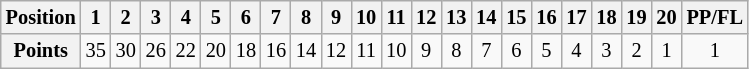<table class="wikitable" style="font-size: 85%; text-align: center">
<tr valign="top">
<th>Position</th>
<th>1</th>
<th>2</th>
<th>3</th>
<th>4</th>
<th>5</th>
<th>6</th>
<th>7</th>
<th>8</th>
<th>9</th>
<th>10</th>
<th>11</th>
<th>12</th>
<th>13</th>
<th>14</th>
<th>15</th>
<th>16</th>
<th>17</th>
<th>18</th>
<th>19</th>
<th>20</th>
<th>PP/FL</th>
</tr>
<tr>
<th>Points</th>
<td>35</td>
<td>30</td>
<td>26</td>
<td>22</td>
<td>20</td>
<td>18</td>
<td>16</td>
<td>14</td>
<td>12</td>
<td>11</td>
<td>10</td>
<td>9</td>
<td>8</td>
<td>7</td>
<td>6</td>
<td>5</td>
<td>4</td>
<td>3</td>
<td>2</td>
<td>1</td>
<td>1</td>
</tr>
</table>
